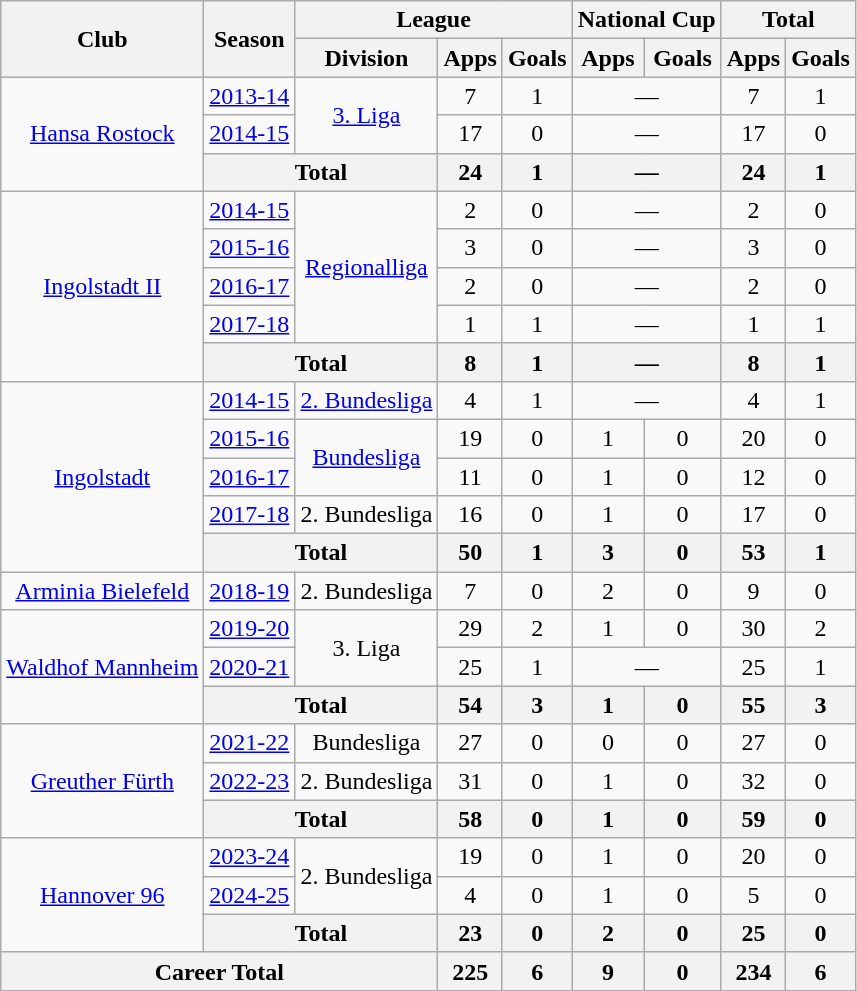<table class="wikitable" style="text-align: center">
<tr>
<th rowspan="2">Club</th>
<th rowspan="2">Season</th>
<th colspan="3">League</th>
<th colspan="2">National Cup</th>
<th colspan="2">Total</th>
</tr>
<tr>
<th>Division</th>
<th>Apps</th>
<th>Goals</th>
<th>Apps</th>
<th>Goals</th>
<th>Apps</th>
<th>Goals</th>
</tr>
<tr>
<td rowspan="3"><a href='#'>Hansa Rostock</a></td>
<td><a href='#'>2013-14</a></td>
<td rowspan="2"><a href='#'>3. Liga</a></td>
<td>7</td>
<td>1</td>
<td colspan="2">—</td>
<td>7</td>
<td>1</td>
</tr>
<tr>
<td><a href='#'>2014-15</a></td>
<td>17</td>
<td>0</td>
<td colspan="2">—</td>
<td>17</td>
<td>0</td>
</tr>
<tr>
<th colspan="2">Total</th>
<th>24</th>
<th>1</th>
<th colspan="2">—</th>
<th>24</th>
<th>1</th>
</tr>
<tr>
<td rowspan="5"><a href='#'>Ingolstadt II</a></td>
<td><a href='#'>2014-15</a></td>
<td rowspan="4"><a href='#'>Regionalliga</a></td>
<td>2</td>
<td>0</td>
<td colspan="2">—</td>
<td>2</td>
<td>0</td>
</tr>
<tr>
<td><a href='#'>2015-16</a></td>
<td>3</td>
<td>0</td>
<td colspan="2">—</td>
<td>3</td>
<td>0</td>
</tr>
<tr>
<td><a href='#'>2016-17</a></td>
<td>2</td>
<td>0</td>
<td colspan="2">—</td>
<td>2</td>
<td>0</td>
</tr>
<tr>
<td><a href='#'>2017-18</a></td>
<td>1</td>
<td>1</td>
<td colspan="2">—</td>
<td>1</td>
<td>1</td>
</tr>
<tr>
<th colspan="2">Total</th>
<th>8</th>
<th>1</th>
<th colspan="2">—</th>
<th>8</th>
<th>1</th>
</tr>
<tr>
<td rowspan="5"><a href='#'>Ingolstadt</a></td>
<td><a href='#'>2014-15</a></td>
<td><a href='#'>2. Bundesliga</a></td>
<td>4</td>
<td>1</td>
<td colspan="2">—</td>
<td>4</td>
<td>1</td>
</tr>
<tr>
<td><a href='#'>2015-16</a></td>
<td rowspan="2"><a href='#'>Bundesliga</a></td>
<td>19</td>
<td>0</td>
<td>1</td>
<td>0</td>
<td>20</td>
<td>0</td>
</tr>
<tr>
<td><a href='#'>2016-17</a></td>
<td>11</td>
<td>0</td>
<td>1</td>
<td>0</td>
<td>12</td>
<td>0</td>
</tr>
<tr>
<td><a href='#'>2017-18</a></td>
<td>2. Bundesliga</td>
<td>16</td>
<td>0</td>
<td>1</td>
<td>0</td>
<td>17</td>
<td>0</td>
</tr>
<tr>
<th colspan="2">Total</th>
<th>50</th>
<th>1</th>
<th>3</th>
<th>0</th>
<th>53</th>
<th>1</th>
</tr>
<tr>
<td><a href='#'>Arminia Bielefeld</a></td>
<td><a href='#'>2018-19</a></td>
<td>2. Bundesliga</td>
<td>7</td>
<td>0</td>
<td>2</td>
<td>0</td>
<td>9</td>
<td>0</td>
</tr>
<tr>
<td rowspan="3"><a href='#'>Waldhof Mannheim</a></td>
<td><a href='#'>2019-20</a></td>
<td rowspan="2">3. Liga</td>
<td>29</td>
<td>2</td>
<td>1</td>
<td>0</td>
<td>30</td>
<td>2</td>
</tr>
<tr>
<td><a href='#'>2020-21</a></td>
<td>25</td>
<td>1</td>
<td colspan="2">—</td>
<td>25</td>
<td>1</td>
</tr>
<tr>
<th colspan="2">Total</th>
<th>54</th>
<th>3</th>
<th>1</th>
<th>0</th>
<th>55</th>
<th>3</th>
</tr>
<tr>
<td rowspan="3"><a href='#'>Greuther Fürth</a></td>
<td><a href='#'>2021-22</a></td>
<td>Bundesliga</td>
<td>27</td>
<td>0</td>
<td>0</td>
<td>0</td>
<td>27</td>
<td>0</td>
</tr>
<tr>
<td><a href='#'>2022-23</a></td>
<td>2. Bundesliga</td>
<td>31</td>
<td>0</td>
<td>1</td>
<td>0</td>
<td>32</td>
<td>0</td>
</tr>
<tr>
<th colspan="2">Total</th>
<th>58</th>
<th>0</th>
<th>1</th>
<th>0</th>
<th>59</th>
<th>0</th>
</tr>
<tr>
<td rowspan="3"><a href='#'>Hannover 96</a></td>
<td><a href='#'>2023-24</a></td>
<td rowspan="2">2. Bundesliga</td>
<td>19</td>
<td>0</td>
<td>1</td>
<td>0</td>
<td>20</td>
<td>0</td>
</tr>
<tr>
<td><a href='#'>2024-25</a></td>
<td>4</td>
<td>0</td>
<td>1</td>
<td>0</td>
<td>5</td>
<td>0</td>
</tr>
<tr>
<th colspan="2">Total</th>
<th>23</th>
<th>0</th>
<th>2</th>
<th>0</th>
<th>25</th>
<th>0</th>
</tr>
<tr>
<th colspan="3">Career Total</th>
<th>225</th>
<th>6</th>
<th>9</th>
<th>0</th>
<th>234</th>
<th>6</th>
</tr>
</table>
